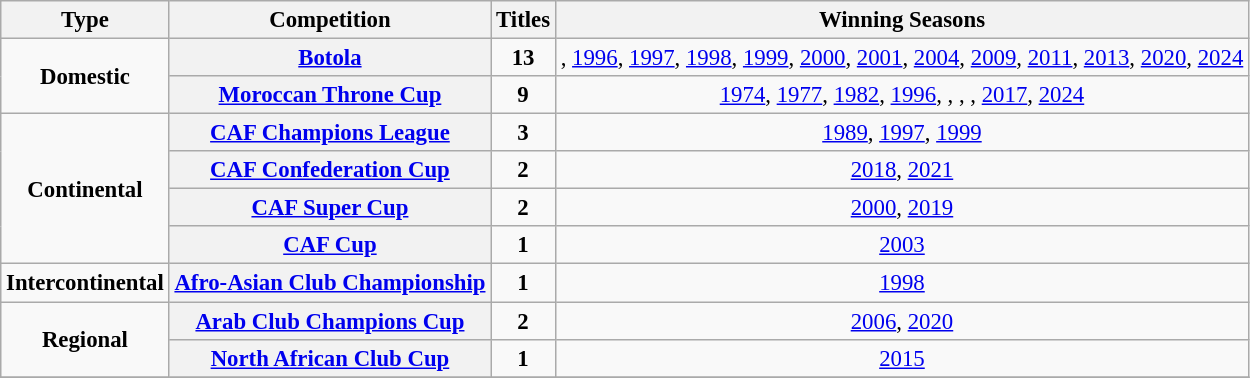<table class="wikitable plainrowheaders" style="font-size:95%; text-align:center;">
<tr>
<th>Type</th>
<th>Competition</th>
<th>Titles</th>
<th>Winning Seasons</th>
</tr>
<tr>
<td rowspan="2"><strong>Domestic</strong></td>
<th scope=col><a href='#'>Botola</a></th>
<td align="center"><strong>13</strong></td>
<td>, <a href='#'>1996</a>, <a href='#'>1997</a>, <a href='#'>1998</a>, <a href='#'>1999</a>, <a href='#'>2000</a>, <a href='#'>2001</a>, <a href='#'>2004</a>, <a href='#'>2009</a>, <a href='#'>2011</a>, <a href='#'>2013</a>, <a href='#'>2020</a>, <a href='#'>2024</a></td>
</tr>
<tr>
<th scope=col><a href='#'>Moroccan Throne Cup</a></th>
<td align="center"><strong>9</strong></td>
<td><a href='#'>1974</a>, <a href='#'>1977</a>, <a href='#'>1982</a>, <a href='#'>1996</a>, , , , <a href='#'>2017</a>,  <a href='#'>2024</a></td>
</tr>
<tr>
<td rowspan="4"><strong>Continental</strong></td>
<th scope=col><a href='#'>CAF Champions League</a></th>
<td align="center"><strong>3</strong></td>
<td><a href='#'>1989</a>, <a href='#'>1997</a>, <a href='#'>1999</a></td>
</tr>
<tr>
<th scope=col><a href='#'>CAF Confederation Cup</a></th>
<td align="center"><strong>2</strong></td>
<td><a href='#'>2018</a>, <a href='#'>2021</a></td>
</tr>
<tr>
<th scope=col><a href='#'>CAF Super Cup</a></th>
<td align="center"><strong>2</strong></td>
<td><a href='#'>2000</a>, <a href='#'>2019</a></td>
</tr>
<tr>
<th scope=col><a href='#'>CAF Cup</a></th>
<td align="center"><strong>1</strong></td>
<td><a href='#'>2003</a></td>
</tr>
<tr>
<td rowspan="1"><strong>Intercontinental</strong></td>
<th scope=col><a href='#'>Afro-Asian Club Championship</a></th>
<td align="center"><strong>1</strong></td>
<td><a href='#'>1998</a></td>
</tr>
<tr>
<td rowspan="2"><strong>Regional</strong></td>
<th scope=col><a href='#'>Arab Club Champions Cup</a></th>
<td align="center"><strong>2</strong></td>
<td><a href='#'>2006</a>, <a href='#'>2020</a></td>
</tr>
<tr>
<th scope=col><a href='#'>North African Club Cup</a></th>
<td align="center"><strong>1</strong></td>
<td><a href='#'>2015</a></td>
</tr>
<tr>
</tr>
</table>
